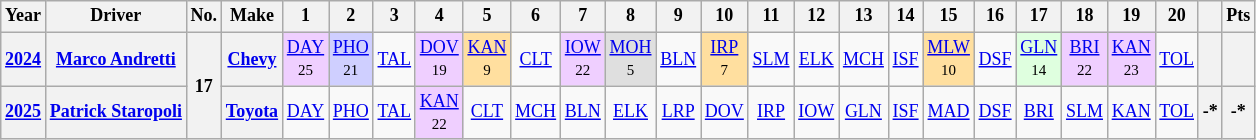<table class="wikitable" style="text-align:center; font-size:75%">
<tr>
<th>Year</th>
<th>Driver</th>
<th>No.</th>
<th>Make</th>
<th>1</th>
<th>2</th>
<th>3</th>
<th>4</th>
<th>5</th>
<th>6</th>
<th>7</th>
<th>8</th>
<th>9</th>
<th>10</th>
<th>11</th>
<th>12</th>
<th>13</th>
<th>14</th>
<th>15</th>
<th>16</th>
<th>17</th>
<th>18</th>
<th>19</th>
<th>20</th>
<th></th>
<th>Pts</th>
</tr>
<tr>
<th><a href='#'>2024</a></th>
<th><a href='#'>Marco Andretti</a></th>
<th rowspan=2>17</th>
<th><a href='#'>Chevy</a></th>
<td style="background:#EFCFFF;"><a href='#'>DAY</a><br><small>25</small></td>
<td style="background:#CFCFFF;"><a href='#'>PHO</a><br><small>21</small></td>
<td><a href='#'>TAL</a></td>
<td style="background:#EFCFFF;"><a href='#'>DOV</a><br><small>19</small></td>
<td style="background:#FFDF9F;"><a href='#'>KAN</a><br><small>9</small></td>
<td><a href='#'>CLT</a></td>
<td style="background:#EFCFFF;"><a href='#'>IOW</a><br><small>22</small></td>
<td style="background:#DFDFDF;"><a href='#'>MOH</a><br><small>5</small></td>
<td><a href='#'>BLN</a></td>
<td style="background:#FFDF9F;"><a href='#'>IRP</a><br><small>7</small></td>
<td><a href='#'>SLM</a></td>
<td><a href='#'>ELK</a></td>
<td><a href='#'>MCH</a></td>
<td><a href='#'>ISF</a></td>
<td style="background:#FFDF9F;"><a href='#'>MLW</a><br><small>10</small></td>
<td><a href='#'>DSF</a></td>
<td style="background:#DFFFDF;"><a href='#'>GLN</a><br><small>14</small></td>
<td style="background:#EFCFFF;"><a href='#'>BRI</a><br><small>22</small></td>
<td style="background:#EFCFFF;"><a href='#'>KAN</a><br><small>23</small></td>
<td><a href='#'>TOL</a></td>
<th></th>
<th></th>
</tr>
<tr>
<th><a href='#'>2025</a></th>
<th><a href='#'>Patrick Staropoli</a></th>
<th><a href='#'>Toyota</a></th>
<td><a href='#'>DAY</a></td>
<td><a href='#'>PHO</a></td>
<td><a href='#'>TAL</a></td>
<td style="background:#EFCFFF;"><a href='#'>KAN</a><br><small>22</small></td>
<td><a href='#'>CLT</a></td>
<td><a href='#'>MCH</a></td>
<td><a href='#'>BLN</a></td>
<td><a href='#'>ELK</a></td>
<td><a href='#'>LRP</a></td>
<td><a href='#'>DOV</a></td>
<td><a href='#'>IRP</a></td>
<td><a href='#'>IOW</a></td>
<td><a href='#'>GLN</a></td>
<td><a href='#'>ISF</a></td>
<td><a href='#'>MAD</a></td>
<td><a href='#'>DSF</a></td>
<td><a href='#'>BRI</a></td>
<td><a href='#'>SLM</a></td>
<td><a href='#'>KAN</a></td>
<td><a href='#'>TOL</a></td>
<th>-*</th>
<th>-*</th>
</tr>
</table>
